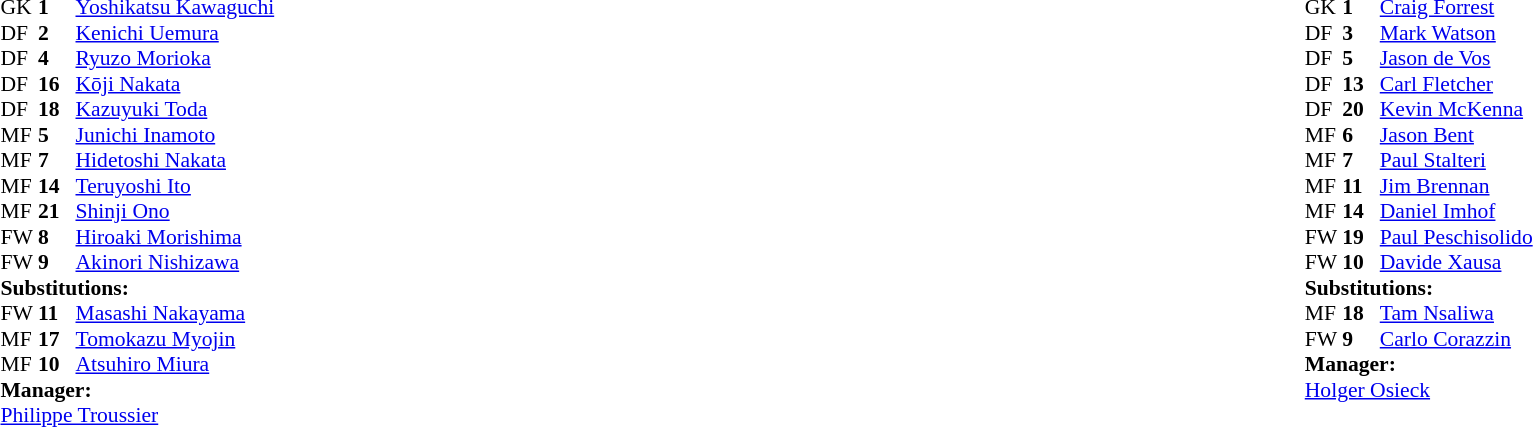<table width="100%">
<tr>
<td valign="top" width="50%"><br><table style="font-size: 90%" cellspacing="0" cellpadding="0">
<tr>
<th width=25></th>
<th width=25></th>
</tr>
<tr>
<td>GK</td>
<td><strong>1</strong></td>
<td><a href='#'>Yoshikatsu Kawaguchi</a></td>
</tr>
<tr>
<td>DF</td>
<td><strong>2</strong></td>
<td><a href='#'>Kenichi Uemura</a></td>
<td></td>
<td></td>
</tr>
<tr>
<td>DF</td>
<td><strong>4</strong></td>
<td><a href='#'>Ryuzo Morioka</a></td>
</tr>
<tr>
<td>DF</td>
<td><strong>16</strong></td>
<td><a href='#'>Kōji Nakata</a></td>
</tr>
<tr>
<td>DF</td>
<td><strong>18</strong></td>
<td><a href='#'>Kazuyuki Toda</a></td>
</tr>
<tr>
<td>MF</td>
<td><strong>5</strong></td>
<td><a href='#'>Junichi Inamoto</a></td>
<td></td>
</tr>
<tr>
<td>MF</td>
<td><strong>7</strong></td>
<td><a href='#'>Hidetoshi Nakata</a></td>
<td></td>
<td></td>
</tr>
<tr>
<td>MF</td>
<td><strong>14</strong></td>
<td><a href='#'>Teruyoshi Ito</a></td>
<td></td>
<td></td>
</tr>
<tr>
<td>MF</td>
<td><strong>21</strong></td>
<td><a href='#'>Shinji Ono</a></td>
</tr>
<tr>
<td>FW</td>
<td><strong>8</strong></td>
<td><a href='#'>Hiroaki Morishima</a></td>
</tr>
<tr>
<td>FW</td>
<td><strong>9</strong></td>
<td><a href='#'>Akinori Nishizawa</a></td>
</tr>
<tr>
<td colspan=3><strong>Substitutions:</strong></td>
</tr>
<tr>
<td>FW</td>
<td><strong>11</strong></td>
<td><a href='#'>Masashi Nakayama</a></td>
<td></td>
<td></td>
</tr>
<tr>
<td>MF</td>
<td><strong>17</strong></td>
<td><a href='#'>Tomokazu Myojin</a></td>
<td></td>
<td></td>
</tr>
<tr>
<td>MF</td>
<td><strong>10</strong></td>
<td><a href='#'>Atsuhiro Miura</a></td>
<td></td>
<td></td>
</tr>
<tr>
<td colspan=3><strong>Manager:</strong></td>
</tr>
<tr>
<td colspan="4"> <a href='#'>Philippe Troussier</a></td>
</tr>
</table>
</td>
<td valign="top"></td>
<td valign="top" width="50%"><br><table style="font-size: 90%" cellspacing="0" cellpadding="0" align="center">
<tr>
<th width=25></th>
<th width=25></th>
</tr>
<tr>
<td>GK</td>
<td><strong>1</strong></td>
<td><a href='#'>Craig Forrest</a></td>
</tr>
<tr>
<td>DF</td>
<td><strong>3</strong></td>
<td><a href='#'>Mark Watson</a></td>
</tr>
<tr>
<td>DF</td>
<td><strong>5</strong></td>
<td><a href='#'>Jason de Vos</a></td>
</tr>
<tr>
<td>DF</td>
<td><strong>13</strong></td>
<td><a href='#'>Carl Fletcher</a></td>
</tr>
<tr>
<td>DF</td>
<td><strong>20</strong></td>
<td><a href='#'>Kevin McKenna</a></td>
<td></td>
</tr>
<tr>
<td>MF</td>
<td><strong>6</strong></td>
<td><a href='#'>Jason Bent</a></td>
</tr>
<tr>
<td>MF</td>
<td><strong>7</strong></td>
<td><a href='#'>Paul Stalteri</a></td>
</tr>
<tr>
<td>MF</td>
<td><strong>11</strong></td>
<td><a href='#'>Jim Brennan</a></td>
</tr>
<tr>
<td>MF</td>
<td><strong>14</strong></td>
<td><a href='#'>Daniel Imhof</a></td>
<td></td>
<td></td>
</tr>
<tr>
<td>FW</td>
<td><strong>19</strong></td>
<td><a href='#'>Paul Peschisolido</a></td>
</tr>
<tr>
<td>FW</td>
<td><strong>10</strong></td>
<td><a href='#'>Davide Xausa</a></td>
<td></td>
<td></td>
</tr>
<tr>
<td colspan=3><strong>Substitutions:</strong></td>
</tr>
<tr>
<td>MF</td>
<td><strong>18</strong></td>
<td><a href='#'>Tam Nsaliwa</a></td>
<td></td>
<td></td>
</tr>
<tr>
<td>FW</td>
<td><strong>9</strong></td>
<td><a href='#'>Carlo Corazzin</a></td>
<td></td>
<td></td>
</tr>
<tr>
<td colspan=3><strong>Manager:</strong></td>
</tr>
<tr>
<td colspan=3> <a href='#'>Holger Osieck</a></td>
</tr>
</table>
</td>
</tr>
</table>
